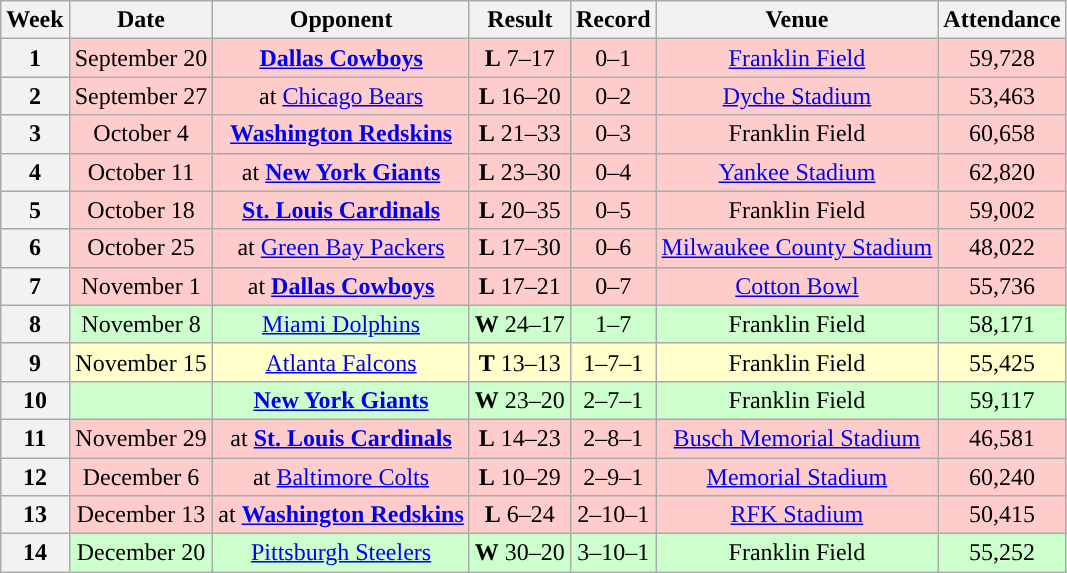<table class="wikitable" style="text-align:center">
<tr>
<th>Week</th>
<th>Date</th>
<th>Opponent</th>
<th>Result</th>
<th>Record</th>
<th>Venue</th>
<th>Attendance</th>
</tr>
<tr style="background:#fcc">
<th>1</th>
<td>September 20</td>
<td><strong><a href='#'>Dallas Cowboys</a></strong></td>
<td><strong>L</strong> 7–17</td>
<td>0–1</td>
<td><a href='#'>Franklin Field</a></td>
<td>59,728</td>
</tr>
<tr style="background:#fcc">
<th>2</th>
<td>September 27</td>
<td>at <a href='#'>Chicago Bears</a></td>
<td><strong>L</strong> 16–20</td>
<td>0–2</td>
<td><a href='#'>Dyche Stadium</a></td>
<td>53,463</td>
</tr>
<tr style="background:#fcc">
<th>3</th>
<td>October 4</td>
<td><strong><a href='#'>Washington Redskins</a></strong></td>
<td><strong>L</strong> 21–33</td>
<td>0–3</td>
<td>Franklin Field</td>
<td>60,658</td>
</tr>
<tr style="background:#fcc">
<th>4</th>
<td>October 11</td>
<td>at <strong><a href='#'>New York Giants</a></strong></td>
<td><strong>L</strong> 23–30</td>
<td>0–4</td>
<td><a href='#'>Yankee Stadium</a></td>
<td>62,820</td>
</tr>
<tr style="background:#fcc">
<th>5</th>
<td>October 18</td>
<td><strong><a href='#'>St. Louis Cardinals</a></strong></td>
<td><strong>L</strong> 20–35</td>
<td>0–5</td>
<td>Franklin Field</td>
<td>59,002</td>
</tr>
<tr style="background:#fcc">
<th>6</th>
<td>October 25</td>
<td>at <a href='#'>Green Bay Packers</a></td>
<td><strong>L</strong> 17–30</td>
<td>0–6</td>
<td><a href='#'>Milwaukee County Stadium</a></td>
<td>48,022</td>
</tr>
<tr style="background:#fcc">
<th>7</th>
<td>November 1</td>
<td>at <strong><a href='#'>Dallas Cowboys</a></strong></td>
<td><strong>L</strong> 17–21</td>
<td>0–7</td>
<td><a href='#'>Cotton Bowl</a></td>
<td>55,736</td>
</tr>
<tr style="background:#cfc">
<th>8</th>
<td>November 8</td>
<td><a href='#'>Miami Dolphins</a></td>
<td><strong>W</strong> 24–17</td>
<td>1–7</td>
<td>Franklin Field</td>
<td>58,171</td>
</tr>
<tr style="background:#ffc">
<th>9</th>
<td>November 15</td>
<td><a href='#'>Atlanta Falcons</a></td>
<td><strong>T</strong> 13–13</td>
<td>1–7–1</td>
<td>Franklin Field</td>
<td>55,425</td>
</tr>
<tr style="background:#cfc">
<th>10</th>
<td></td>
<td><strong><a href='#'>New York Giants</a></strong></td>
<td><strong>W</strong> 23–20</td>
<td>2–7–1</td>
<td>Franklin Field</td>
<td>59,117</td>
</tr>
<tr style="background:#fcc">
<th>11</th>
<td>November 29</td>
<td>at <strong><a href='#'>St. Louis Cardinals</a></strong></td>
<td><strong>L</strong> 14–23</td>
<td>2–8–1</td>
<td><a href='#'>Busch Memorial Stadium</a></td>
<td>46,581</td>
</tr>
<tr style="background:#fcc">
<th>12</th>
<td>December 6</td>
<td>at <a href='#'>Baltimore Colts</a></td>
<td><strong>L</strong> 10–29</td>
<td>2–9–1</td>
<td><a href='#'>Memorial Stadium</a></td>
<td>60,240</td>
</tr>
<tr style="background:#fcc">
<th>13</th>
<td>December 13</td>
<td>at <strong><a href='#'>Washington Redskins</a></strong></td>
<td><strong>L</strong> 6–24</td>
<td>2–10–1</td>
<td><a href='#'>RFK Stadium</a></td>
<td>50,415</td>
</tr>
<tr style="background:#cfc">
<th>14</th>
<td>December 20</td>
<td><a href='#'>Pittsburgh Steelers</a></td>
<td><strong>W</strong> 30–20</td>
<td>3–10–1</td>
<td>Franklin Field</td>
<td>55,252</td>
</tr>
</table>
